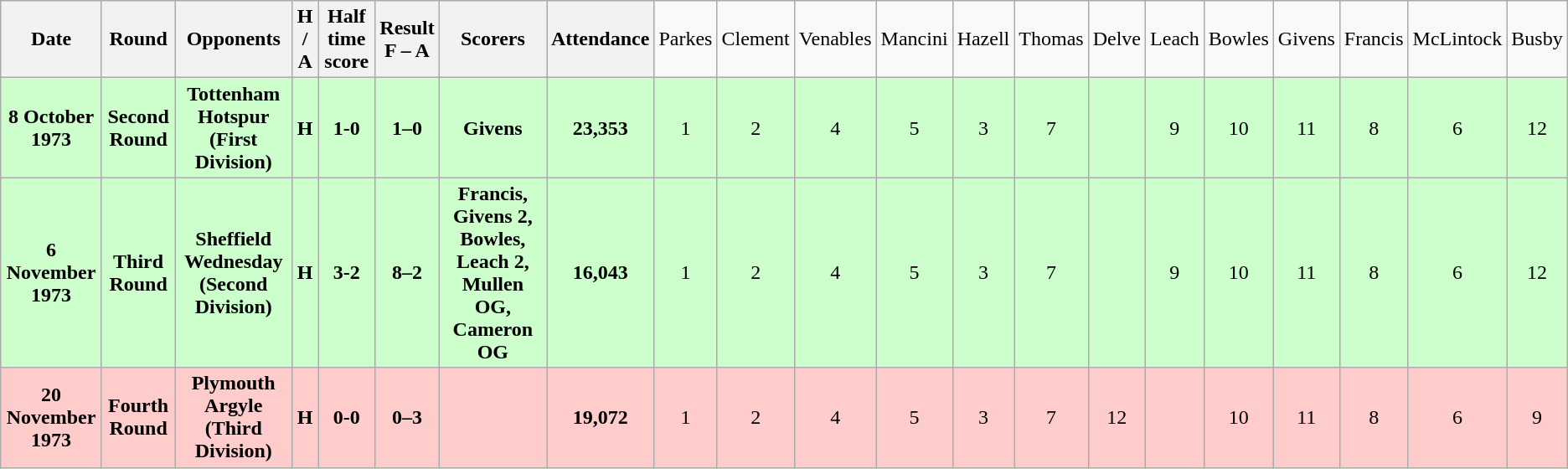<table class="wikitable" style="text-align:center">
<tr>
<th><strong>Date</strong></th>
<th><strong>Round</strong></th>
<th><strong>Opponents</strong></th>
<th><strong>H / A</strong></th>
<th><strong>Half time score</strong></th>
<th><strong>Result</strong><br><strong>F – A</strong></th>
<th><strong>Scorers</strong></th>
<th><strong>Attendance</strong></th>
<td>Parkes</td>
<td>Clement</td>
<td>Venables</td>
<td>Mancini</td>
<td>Hazell</td>
<td>Thomas</td>
<td>Delve</td>
<td>Leach</td>
<td>Bowles</td>
<td>Givens</td>
<td>Francis</td>
<td>McLintock</td>
<td>Busby</td>
</tr>
<tr bgcolor="#ccffcc">
<td><strong>8 October 1973</strong></td>
<td><strong>Second Round</strong></td>
<td><strong>Tottenham Hotspur (First Division)</strong></td>
<td><strong>H</strong></td>
<td><strong>1-0</strong></td>
<td><strong>1–0</strong></td>
<td><strong>Givens</strong></td>
<td><strong>23,353</strong></td>
<td>1</td>
<td>2</td>
<td>4</td>
<td>5</td>
<td>3</td>
<td>7</td>
<td></td>
<td>9</td>
<td>10</td>
<td>11</td>
<td>8</td>
<td>6</td>
<td>12</td>
</tr>
<tr bgcolor="#ccffcc">
<td><strong>6 November 1973</strong></td>
<td><strong>Third Round</strong></td>
<td><strong>Sheffield Wednesday (Second Division)</strong></td>
<td><strong>H</strong></td>
<td><strong>3-2</strong></td>
<td><strong>8–2</strong></td>
<td><strong>Francis, Givens 2, Bowles, Leach 2, Mullen OG,  Cameron OG</strong></td>
<td><strong>16,043</strong></td>
<td>1</td>
<td>2</td>
<td>4</td>
<td>5</td>
<td>3</td>
<td>7</td>
<td></td>
<td>9</td>
<td>10</td>
<td>11</td>
<td>8</td>
<td>6</td>
<td>12</td>
</tr>
<tr bgcolor="#ffcccc">
<td><strong>20 November 1973</strong></td>
<td><strong>Fourth Round</strong></td>
<td><strong>Plymouth Argyle (Third Division)</strong></td>
<td><strong>H</strong></td>
<td><strong>0-0</strong></td>
<td><strong>0–3</strong></td>
<td></td>
<td><strong>19,072</strong></td>
<td>1</td>
<td>2</td>
<td>4</td>
<td>5</td>
<td>3</td>
<td>7</td>
<td>12</td>
<td></td>
<td>10</td>
<td>11</td>
<td>8</td>
<td>6</td>
<td>9</td>
</tr>
</table>
